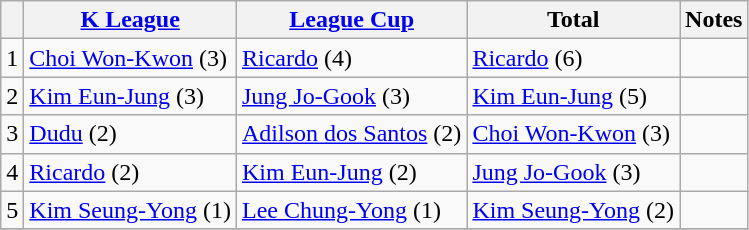<table class="wikitable" style="text-align:center">
<tr>
<th></th>
<th><a href='#'>K League</a></th>
<th><a href='#'>League Cup</a></th>
<th>Total</th>
<th>Notes</th>
</tr>
<tr>
<td>1</td>
<td align=left> <a href='#'>Choi Won-Kwon</a> (3)</td>
<td align=left> <a href='#'>Ricardo</a> (4)</td>
<td align=left> <a href='#'>Ricardo</a> (6)</td>
<td></td>
</tr>
<tr>
<td>2</td>
<td align=left> <a href='#'>Kim Eun-Jung</a> (3)</td>
<td align=left> <a href='#'>Jung Jo-Gook</a> (3)</td>
<td align=left> <a href='#'>Kim Eun-Jung</a> (5)</td>
<td></td>
</tr>
<tr>
<td>3</td>
<td align=left> <a href='#'>Dudu</a> (2)</td>
<td align=left> <a href='#'>Adilson dos Santos</a> (2)</td>
<td align=left> <a href='#'>Choi Won-Kwon</a> (3)</td>
<td></td>
</tr>
<tr>
<td>4</td>
<td align=left> <a href='#'>Ricardo</a> (2)</td>
<td align=left> <a href='#'>Kim Eun-Jung</a> (2)</td>
<td align=left> <a href='#'>Jung Jo-Gook</a> (3)</td>
<td></td>
</tr>
<tr>
<td>5</td>
<td align=left> <a href='#'>Kim Seung-Yong</a> (1)</td>
<td align=left> <a href='#'>Lee Chung-Yong</a> (1)</td>
<td align=left> <a href='#'>Kim Seung-Yong</a> (2)</td>
<td></td>
</tr>
<tr>
</tr>
</table>
